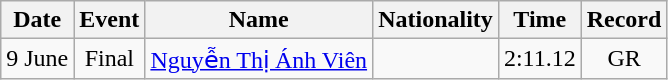<table class="wikitable" style="text-align:center;">
<tr>
<th>Date</th>
<th>Event</th>
<th>Name</th>
<th>Nationality</th>
<th>Time</th>
<th>Record</th>
</tr>
<tr>
<td>9 June</td>
<td>Final</td>
<td align=left><a href='#'>Nguyễn Thị Ánh Viên</a></td>
<td align=left></td>
<td>2:11.12</td>
<td align=center>GR</td>
</tr>
</table>
